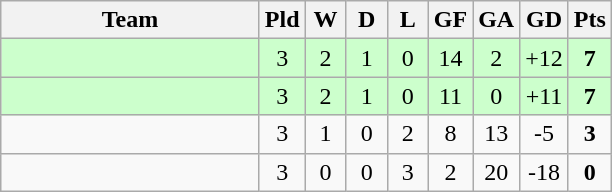<table class="wikitable" style="text-align: center;">
<tr>
<th width=165>Team</th>
<th width=20>Pld</th>
<th width=20>W</th>
<th width=20>D</th>
<th width=20>L</th>
<th width=20>GF</th>
<th width=20>GA</th>
<th width=20>GD</th>
<th width=20>Pts</th>
</tr>
<tr bgcolor=ccffcc>
<td align="left"></td>
<td>3</td>
<td>2</td>
<td>1</td>
<td>0</td>
<td>14</td>
<td>2</td>
<td>+12</td>
<td><strong>7</strong></td>
</tr>
<tr bgcolor=ccffcc>
<td align="left"></td>
<td>3</td>
<td>2</td>
<td>1</td>
<td>0</td>
<td>11</td>
<td>0</td>
<td>+11</td>
<td><strong>7</strong></td>
</tr>
<tr>
<td align="left"></td>
<td>3</td>
<td>1</td>
<td>0</td>
<td>2</td>
<td>8</td>
<td>13</td>
<td>-5</td>
<td><strong>3</strong></td>
</tr>
<tr>
<td align="left"></td>
<td>3</td>
<td>0</td>
<td>0</td>
<td>3</td>
<td>2</td>
<td>20</td>
<td>-18</td>
<td><strong>0</strong></td>
</tr>
</table>
